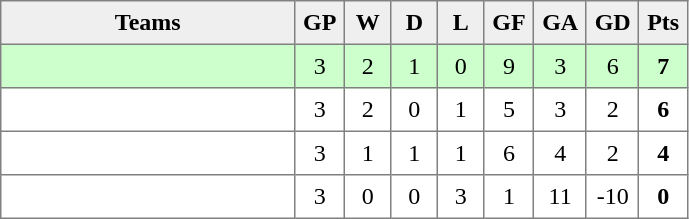<table style=border-collapse:collapse border=1 cellspacing=0 cellpadding=5>
<tr align=center bgcolor=#efefef>
<th width=185>Teams</th>
<th width=20>GP</th>
<th width=20>W</th>
<th width=20>D</th>
<th width=20>L</th>
<th width=20>GF</th>
<th width=20>GA</th>
<th width=20>GD</th>
<th width=20>Pts<br></th>
</tr>
<tr align=center style="background:#ccffcc;">
<td style="text-align:left;"></td>
<td>3</td>
<td>2</td>
<td>1</td>
<td>0</td>
<td>9</td>
<td>3</td>
<td>6</td>
<td><strong>7</strong></td>
</tr>
<tr align=center>
<td style="text-align:left;"></td>
<td>3</td>
<td>2</td>
<td>0</td>
<td>1</td>
<td>5</td>
<td>3</td>
<td>2</td>
<td><strong>6</strong></td>
</tr>
<tr align=center>
<td style="text-align:left;"></td>
<td>3</td>
<td>1</td>
<td>1</td>
<td>1</td>
<td>6</td>
<td>4</td>
<td>2</td>
<td><strong>4</strong></td>
</tr>
<tr align=center>
<td style="text-align:left;"></td>
<td>3</td>
<td>0</td>
<td>0</td>
<td>3</td>
<td>1</td>
<td>11</td>
<td>-10</td>
<td><strong>0</strong></td>
</tr>
</table>
